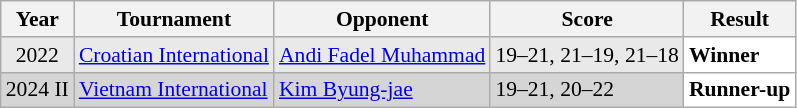<table class="sortable wikitable" style="font-size: 90%;">
<tr>
<th>Year</th>
<th>Tournament</th>
<th>Opponent</th>
<th>Score</th>
<th>Result</th>
</tr>
<tr style="background:#E9E9E9">
<td align="center">2022</td>
<td align="left"><a href='#'>Croatian International</a></td>
<td align="left"> <a href='#'>Andi Fadel Muhammad</a></td>
<td align="left">19–21, 21–19, 21–18</td>
<td style="text-align:left; background:white"> <strong>Winner</strong></td>
</tr>
<tr style="background:#D5D5D5">
<td align="center">2024 II</td>
<td align="left"><a href='#'>Vietnam International</a></td>
<td align="left"> <a href='#'>Kim Byung-jae</a></td>
<td align="left">19–21, 20–22</td>
<td style="text-align:left; background:white"> <strong>Runner-up</strong></td>
</tr>
</table>
